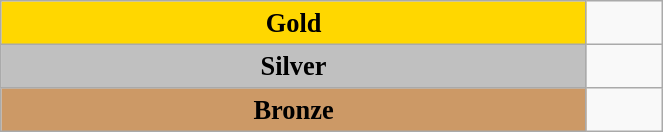<table class="wikitable" style=" text-align:center; font-size:110%;" width="35%">
<tr>
<td rowspan="1" bgcolor="gold"><strong>Gold</strong></td>
<td align=left></td>
</tr>
<tr>
<td rowspan="1" bgcolor="silver"><strong>Silver</strong></td>
<td align=left></td>
</tr>
<tr>
<td rowspan="1" bgcolor="#cc9966"><strong>Bronze</strong></td>
<td align=left></td>
</tr>
</table>
